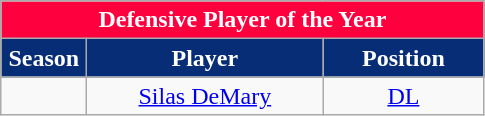<table class="wikitable sortable" style="text-align:center">
<tr>
<td colspan="4" style="background:#FF003F; color:white;"><strong>Defensive Player of the Year</strong></td>
</tr>
<tr>
<th style="width:50px; background:#072D77; color:white;">Season</th>
<th style="width:150px; background:#072D77; color:white;">Player</th>
<th style="width:100px; background:#072D77; color:white;">Position</th>
</tr>
<tr>
<td></td>
<td><a href='#'>Silas DeMary</a></td>
<td><a href='#'>DL</a></td>
</tr>
</table>
